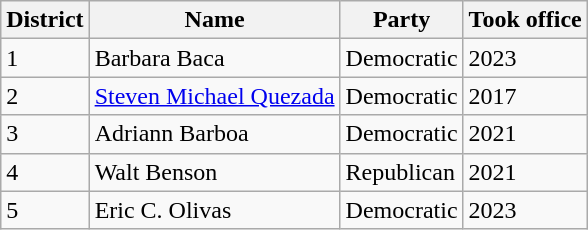<table class="wikitable sortable">
<tr>
<th>District</th>
<th>Name</th>
<th>Party</th>
<th>Took office</th>
</tr>
<tr>
<td>1</td>
<td>Barbara Baca</td>
<td>Democratic</td>
<td>2023</td>
</tr>
<tr>
<td>2</td>
<td><a href='#'>Steven Michael Quezada</a></td>
<td>Democratic</td>
<td>2017</td>
</tr>
<tr>
<td>3</td>
<td>Adriann Barboa</td>
<td>Democratic</td>
<td>2021</td>
</tr>
<tr>
<td>4</td>
<td>Walt Benson</td>
<td>Republican</td>
<td>2021</td>
</tr>
<tr>
<td>5</td>
<td>Eric C. Olivas</td>
<td>Democratic</td>
<td>2023</td>
</tr>
</table>
